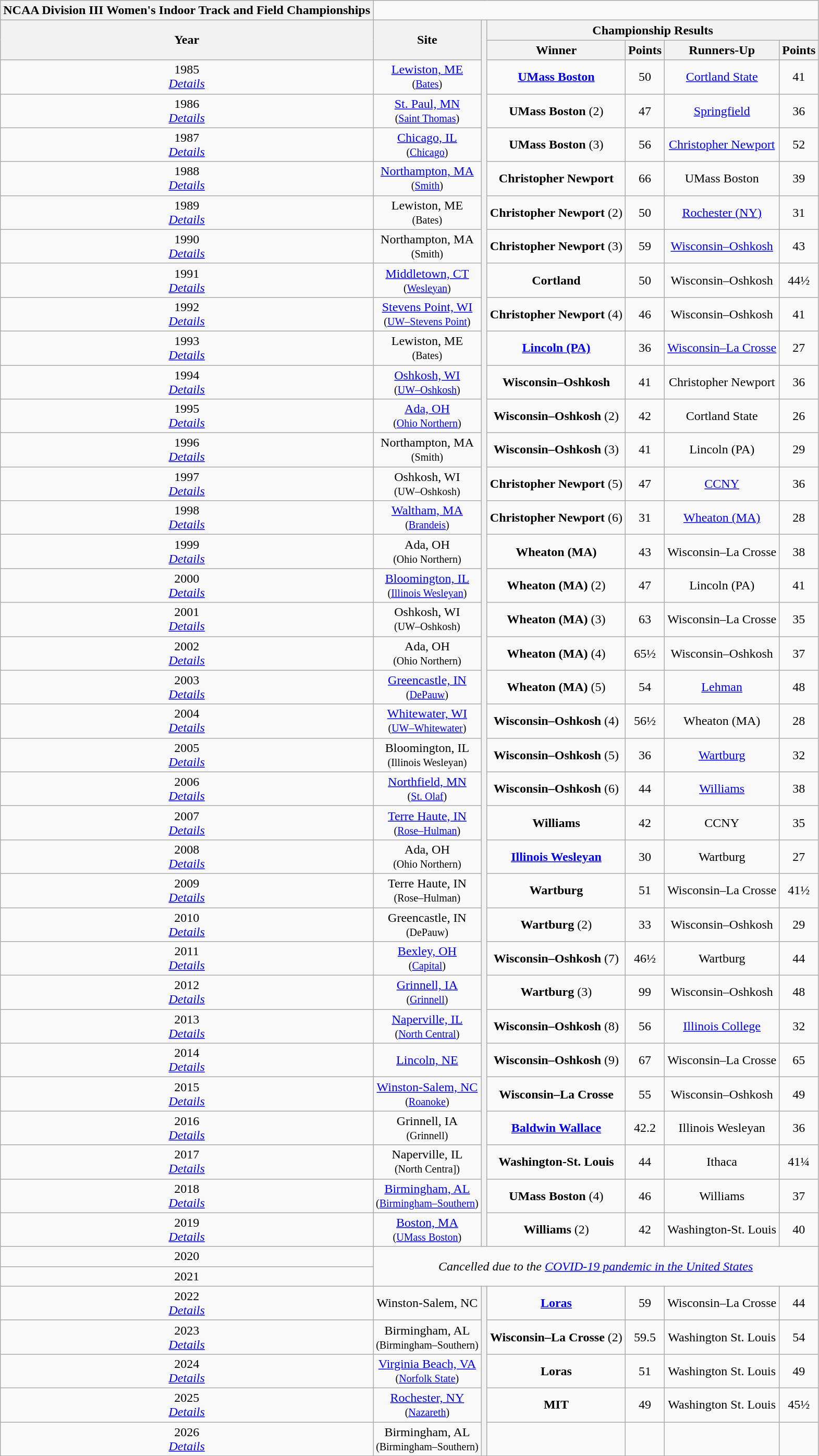<table class="wikitable" style="text-align:center">
<tr>
<th style=>NCAA Division III Women's Indoor Track and Field Championships</th>
</tr>
<tr>
<th rowspan="2">Year</th>
<th rowspan="2">Site</th>
<th rowspan="37"></th>
<th colspan=4>Championship Results</th>
</tr>
<tr>
<th>Winner</th>
<th>Points</th>
<th>Runners-Up</th>
<th>Points</th>
</tr>
<tr>
<td>1985 <br> <em><a href='#'>Details</a></em></td>
<td><a href='#'>Lewiston, ME</a><br><small>(<a href='#'>Bates</a>)</small></td>
<td><strong><a href='#'>UMass Boston</a></strong></td>
<td>50</td>
<td><a href='#'>Cortland State</a></td>
<td>41</td>
</tr>
<tr>
<td>1986 <br> <em><a href='#'>Details</a></em></td>
<td><a href='#'>St. Paul, MN</a><br><small>(<a href='#'>Saint Thomas</a>)</small></td>
<td><strong>UMass Boston</strong> (2)</td>
<td>47</td>
<td><a href='#'>Springfield</a></td>
<td>36</td>
</tr>
<tr>
<td>1987 <br> <em><a href='#'>Details</a></em></td>
<td><a href='#'>Chicago, IL</a><br><small>(<a href='#'>Chicago</a>)</small></td>
<td><strong>UMass Boston</strong> (3)</td>
<td>56</td>
<td><a href='#'>Christopher Newport</a></td>
<td>52</td>
</tr>
<tr>
<td>1988 <br> <em><a href='#'>Details</a></em></td>
<td><a href='#'>Northampton, MA</a><br><small>(<a href='#'>Smith</a>)</small></td>
<td><strong>Christopher Newport</strong></td>
<td>66</td>
<td>UMass Boston</td>
<td>39</td>
</tr>
<tr>
<td>1989 <br> <em><a href='#'>Details</a></em></td>
<td>Lewiston, ME<br><small>(Bates)</small></td>
<td><strong>Christopher Newport</strong> (2)</td>
<td>50</td>
<td><a href='#'>Rochester (NY)</a></td>
<td>31</td>
</tr>
<tr>
<td>1990 <br> <em><a href='#'>Details</a></em></td>
<td>Northampton, MA<br><small>(Smith)</small></td>
<td><strong>Christopher Newport</strong> (3)</td>
<td>59</td>
<td><a href='#'>Wisconsin–Oshkosh</a></td>
<td>43</td>
</tr>
<tr>
<td>1991 <br> <em><a href='#'>Details</a></em></td>
<td><a href='#'>Middletown, CT</a><br><small>(<a href='#'>Wesleyan</a>)</small></td>
<td><strong>Cortland</strong></td>
<td>50</td>
<td>Wisconsin–Oshkosh</td>
<td>44½</td>
</tr>
<tr>
<td>1992 <br> <em><a href='#'>Details</a></em></td>
<td><a href='#'>Stevens Point, WI</a><br><small>(<a href='#'>UW–Stevens Point</a>)</small></td>
<td><strong>Christopher Newport</strong> (4)</td>
<td>46</td>
<td>Wisconsin–Oshkosh</td>
<td>41</td>
</tr>
<tr>
<td>1993 <br> <em><a href='#'>Details</a></em></td>
<td>Lewiston, ME<br><small>(Bates)</small></td>
<td><strong><a href='#'>Lincoln (PA)</a></strong></td>
<td>36</td>
<td><a href='#'>Wisconsin–La Crosse</a></td>
<td>27</td>
</tr>
<tr>
<td>1994 <br> <em><a href='#'>Details</a></em></td>
<td><a href='#'>Oshkosh, WI</a><br><small>(<a href='#'>UW–Oshkosh</a>)</small></td>
<td><strong>Wisconsin–Oshkosh</strong></td>
<td>41</td>
<td>Christopher Newport</td>
<td>36</td>
</tr>
<tr>
<td>1995 <br> <em><a href='#'>Details</a></em></td>
<td><a href='#'>Ada, OH</a><br><small>(<a href='#'>Ohio Northern</a>)</small></td>
<td><strong>Wisconsin–Oshkosh</strong> (2)</td>
<td>42</td>
<td>Cortland State</td>
<td>26</td>
</tr>
<tr>
<td>1996 <br> <em><a href='#'>Details</a></em></td>
<td>Northampton, MA<br><small>(Smith)</small></td>
<td><strong>Wisconsin–Oshkosh</strong> (3)</td>
<td>41</td>
<td>Lincoln (PA)</td>
<td>29</td>
</tr>
<tr>
<td>1997 <br> <em><a href='#'>Details</a></em></td>
<td>Oshkosh, WI<br><small>(UW–Oshkosh)</small></td>
<td><strong>Christopher Newport</strong> (5)</td>
<td>47</td>
<td><a href='#'>CCNY</a></td>
<td>36</td>
</tr>
<tr>
<td>1998 <br> <em><a href='#'>Details</a></em></td>
<td><a href='#'>Waltham, MA</a><br><small>(<a href='#'>Brandeis</a>)</small></td>
<td><strong>Christopher Newport</strong> (6)</td>
<td>31</td>
<td><a href='#'>Wheaton (MA)</a></td>
<td>28</td>
</tr>
<tr>
<td>1999 <br> <em><a href='#'>Details</a></em></td>
<td>Ada, OH<br><small>(Ohio Northern)</small></td>
<td><strong>Wheaton (MA)</strong></td>
<td>43</td>
<td>Wisconsin–La Crosse</td>
<td>38</td>
</tr>
<tr>
<td>2000 <br> <em><a href='#'>Details</a></em></td>
<td><a href='#'>Bloomington, IL</a><br><small>(<a href='#'>Illinois Wesleyan</a>)</small></td>
<td><strong>Wheaton (MA)</strong> (2)</td>
<td>47</td>
<td>Lincoln (PA)</td>
<td>41</td>
</tr>
<tr>
<td>2001 <br> <em><a href='#'>Details</a></em></td>
<td>Oshkosh, WI<br><small>(UW–Oshkosh)</small></td>
<td><strong>Wheaton (MA)</strong> (3)</td>
<td>63</td>
<td>Wisconsin–La Crosse</td>
<td>35</td>
</tr>
<tr>
<td>2002 <br> <em><a href='#'>Details</a></em></td>
<td>Ada, OH<br><small>(Ohio Northern)</small></td>
<td><strong>Wheaton (MA)</strong> (4)</td>
<td>65½</td>
<td>Wisconsin–Oshkosh</td>
<td>37</td>
</tr>
<tr>
<td>2003 <br> <em><a href='#'>Details</a></em></td>
<td><a href='#'>Greencastle, IN</a><br><small>(<a href='#'>DePauw</a>)</small></td>
<td><strong>Wheaton (MA)</strong> (5)</td>
<td>54</td>
<td><a href='#'>Lehman</a></td>
<td>48</td>
</tr>
<tr>
<td>2004 <br> <em><a href='#'>Details</a></em></td>
<td><a href='#'>Whitewater, WI</a><br><small>(<a href='#'>UW–Whitewater</a>)</small></td>
<td><strong>Wisconsin–Oshkosh</strong> (4)</td>
<td>56½</td>
<td>Wheaton (MA)</td>
<td>28</td>
</tr>
<tr>
<td>2005 <br> <em><a href='#'>Details</a></em></td>
<td>Bloomington, IL<br><small>(Illinois Wesleyan)</small></td>
<td><strong>Wisconsin–Oshkosh</strong> (5)</td>
<td>36</td>
<td><a href='#'>Wartburg</a></td>
<td>32</td>
</tr>
<tr>
<td>2006 <br> <em><a href='#'>Details</a></em></td>
<td><a href='#'>Northfield, MN</a><br><small>(<a href='#'>St. Olaf</a>)</small></td>
<td><strong>Wisconsin–Oshkosh</strong> (6)</td>
<td>44</td>
<td><a href='#'>Williams</a></td>
<td>38</td>
</tr>
<tr>
<td>2007 <br> <em><a href='#'>Details</a></em></td>
<td><a href='#'>Terre Haute, IN</a><br><small>(<a href='#'>Rose–Hulman</a>)</small></td>
<td><strong>Williams</strong></td>
<td>42</td>
<td>CCNY</td>
<td>35</td>
</tr>
<tr>
<td>2008 <br> <em><a href='#'>Details</a></em></td>
<td>Ada, OH<br><small>(Ohio Northern)</small></td>
<td><strong><a href='#'>Illinois Wesleyan</a></strong></td>
<td>30</td>
<td>Wartburg</td>
<td>27</td>
</tr>
<tr>
<td>2009 <br> <em><a href='#'>Details</a></em></td>
<td>Terre Haute, IN<br><small>(Rose–Hulman)</small></td>
<td><strong>Wartburg</strong></td>
<td>51</td>
<td>Wisconsin–La Crosse</td>
<td>41½</td>
</tr>
<tr>
<td>2010 <br> <em><a href='#'>Details</a></em></td>
<td>Greencastle, IN<br><small>(DePauw)</small></td>
<td><strong>Wartburg</strong> (2)</td>
<td>33</td>
<td>Wisconsin–Oshkosh</td>
<td>29</td>
</tr>
<tr>
<td>2011 <br> <em><a href='#'>Details</a></em></td>
<td><a href='#'>Bexley, OH</a><br><small>(<a href='#'>Capital</a>)</small></td>
<td><strong>Wisconsin–Oshkosh</strong> (7)</td>
<td>46½</td>
<td>Wartburg</td>
<td>44</td>
</tr>
<tr>
<td>2012 <br> <em><a href='#'>Details</a></em></td>
<td><a href='#'>Grinnell, IA</a><br><small>(<a href='#'>Grinnell</a>)</small></td>
<td><strong>Wartburg</strong> (3)</td>
<td>99</td>
<td>Wisconsin–Oshkosh</td>
<td>48</td>
</tr>
<tr>
<td>2013 <br> <em><a href='#'>Details</a></em></td>
<td><a href='#'>Naperville, IL</a><br><small>(<a href='#'>North Central</a>)</small></td>
<td><strong>Wisconsin–Oshkosh</strong> (8)</td>
<td>56</td>
<td><a href='#'>Illinois College</a></td>
<td>32</td>
</tr>
<tr>
<td>2014 <br> <em><a href='#'>Details</a></em></td>
<td><a href='#'>Lincoln, NE</a></td>
<td><strong>Wisconsin–Oshkosh</strong> (9)</td>
<td>67</td>
<td>Wisconsin–La Crosse</td>
<td>65</td>
</tr>
<tr>
<td>2015 <br> <em><a href='#'>Details</a></em></td>
<td><a href='#'>Winston-Salem, NC</a><br><small>(<a href='#'>Roanoke</a>)</small></td>
<td><strong>Wisconsin–La Crosse</strong></td>
<td>55</td>
<td>Wisconsin–Oshkosh</td>
<td>49</td>
</tr>
<tr>
<td>2016 <br> <em><a href='#'>Details</a></em></td>
<td>Grinnell, IA<br><small>(Grinnell)</small></td>
<td><strong><a href='#'>Baldwin Wallace</a></strong></td>
<td>42.2</td>
<td>Illinois Wesleyan</td>
<td>36</td>
</tr>
<tr>
<td>2017 <br> <em><a href='#'>Details</a></em></td>
<td>Naperville, IL<br><small>(North Centra])</small></td>
<td><strong>Washington-St. Louis</strong></td>
<td>44</td>
<td>Ithaca</td>
<td>41¼</td>
</tr>
<tr>
<td>2018 <br> <em><a href='#'>Details</a></em></td>
<td><a href='#'>Birmingham, AL</a><br><small>(<a href='#'>Birmingham–Southern</a>)</small></td>
<td><strong>UMass Boston</strong> (4)</td>
<td>46</td>
<td>Williams</td>
<td>37</td>
</tr>
<tr>
<td>2019 <br> <em><a href='#'>Details</a></em></td>
<td><a href='#'>Boston, MA</a><br><small>(<a href='#'>UMass Boston</a>)</small></td>
<td><strong>Williams</strong> (2)</td>
<td>42</td>
<td>Washington-St. Louis</td>
<td>40</td>
</tr>
<tr>
<td>2020</td>
<td colspan=6 rowspan=2><em>Cancelled due to the <a href='#'>COVID-19 pandemic in the United States</a></em></td>
</tr>
<tr>
<td>2021</td>
</tr>
<tr>
<td>2022 <br> <em><a href='#'>Details</a></em></td>
<td>Winston-Salem, NC</td>
<th rowspan="5"></th>
<td><strong><a href='#'>Loras</a></strong></td>
<td>59</td>
<td>Wisconsin–La Crosse</td>
<td>44</td>
</tr>
<tr>
<td>2023 <br> <em><a href='#'>Details</a></em></td>
<td>Birmingham, AL<br><small>(Birmingham–Southern)</small></td>
<td><strong>Wisconsin–La Crosse</strong> (2)</td>
<td>59.5</td>
<td>Washington St. Louis</td>
<td>54</td>
</tr>
<tr>
<td>2024 <br> <em><a href='#'>Details</a></em></td>
<td><a href='#'>Virginia Beach, VA</a><br><small>(<a href='#'>Norfolk State</a>)</small></td>
<td><strong>Loras</strong></td>
<td>51</td>
<td>Washington St. Louis</td>
<td>49</td>
</tr>
<tr>
<td>2025 <br> <em><a href='#'>Details</a></em></td>
<td><a href='#'>Rochester, NY</a><br><small>(<a href='#'>Nazareth</a>)</small></td>
<td><strong>MIT</strong></td>
<td>49</td>
<td>Washington St. Louis</td>
<td>45½</td>
</tr>
<tr>
<td>2026 <br> <em><a href='#'>Details</a></em></td>
<td>Birmingham, AL<br><small>(Birmingham–Southern)</small></td>
<td></td>
<td></td>
<td></td>
<td></td>
</tr>
</table>
